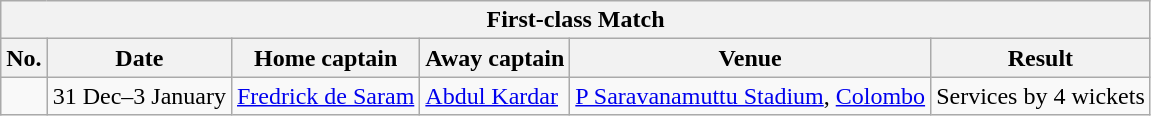<table class="wikitable">
<tr>
<th colspan="9">First-class Match</th>
</tr>
<tr>
<th>No.</th>
<th>Date</th>
<th>Home captain</th>
<th>Away captain</th>
<th>Venue</th>
<th>Result</th>
</tr>
<tr>
<td></td>
<td>31 Dec–3 January</td>
<td><a href='#'>Fredrick de Saram</a></td>
<td><a href='#'>Abdul Kardar</a></td>
<td><a href='#'>P Saravanamuttu Stadium</a>, <a href='#'>Colombo</a></td>
<td> Services by 4 wickets</td>
</tr>
</table>
